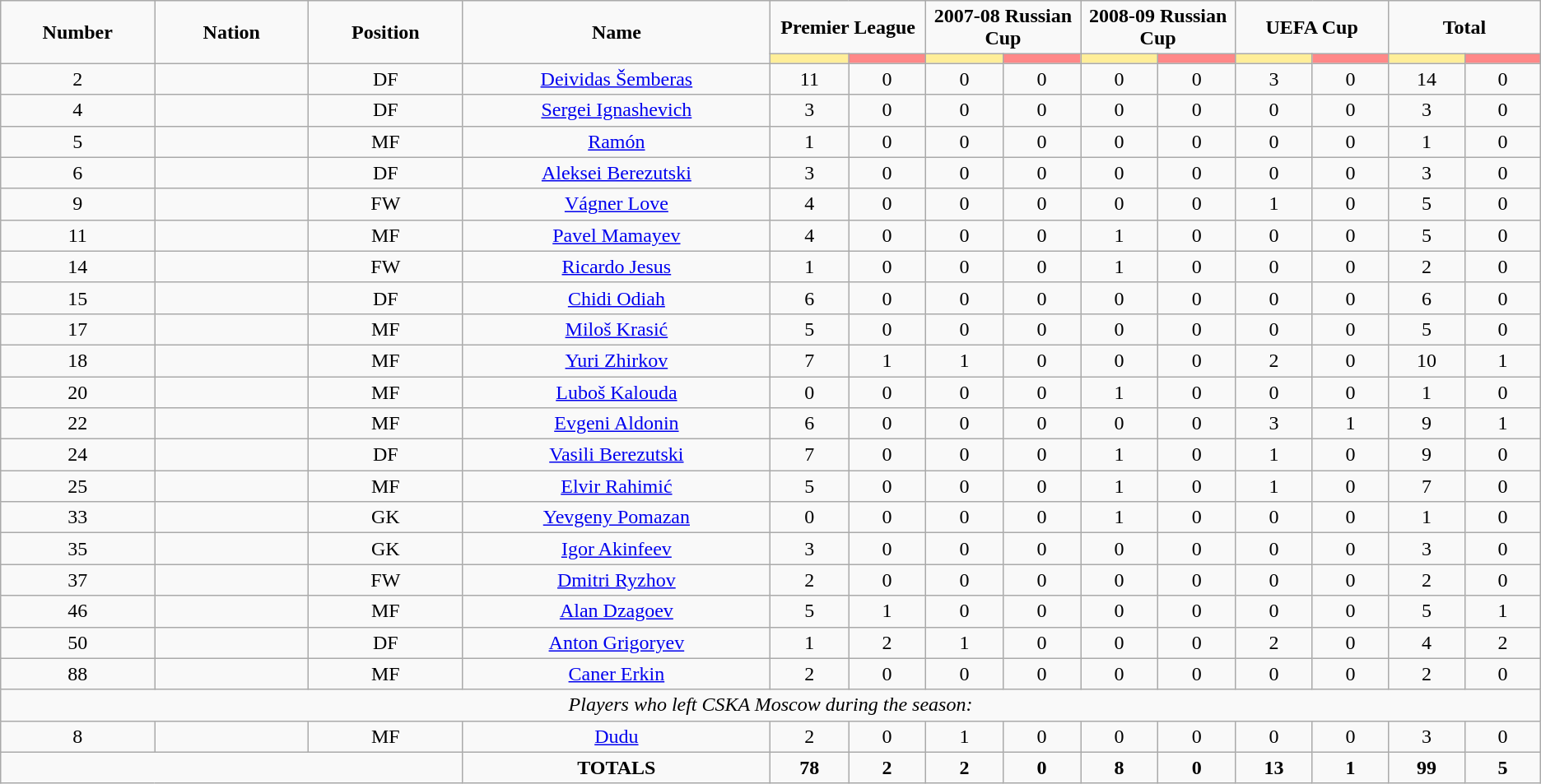<table class="wikitable" style="font-size: 100%; text-align: center;">
<tr>
<td rowspan="2" width="10%" align="center"><strong>Number</strong></td>
<td rowspan="2" width="10%" align="center"><strong>Nation</strong></td>
<td rowspan="2" width="10%" align="center"><strong>Position</strong></td>
<td rowspan="2" width="20%" align="center"><strong>Name</strong></td>
<td colspan="2" align="center"><strong>Premier League</strong></td>
<td colspan="2" align="center"><strong>2007-08 Russian Cup</strong></td>
<td colspan="2" align="center"><strong>2008-09 Russian Cup</strong></td>
<td colspan="2" align="center"><strong>UEFA Cup</strong></td>
<td colspan="2" align="center"><strong>Total</strong></td>
</tr>
<tr>
<th width=60 style="background: #FFEE99"></th>
<th width=60 style="background: #FF8888"></th>
<th width=60 style="background: #FFEE99"></th>
<th width=60 style="background: #FF8888"></th>
<th width=60 style="background: #FFEE99"></th>
<th width=60 style="background: #FF8888"></th>
<th width=60 style="background: #FFEE99"></th>
<th width=60 style="background: #FF8888"></th>
<th width=60 style="background: #FFEE99"></th>
<th width=60 style="background: #FF8888"></th>
</tr>
<tr>
<td>2</td>
<td></td>
<td>DF</td>
<td><a href='#'>Deividas Šemberas</a></td>
<td>11</td>
<td>0</td>
<td>0</td>
<td>0</td>
<td>0</td>
<td>0</td>
<td>3</td>
<td>0</td>
<td>14</td>
<td>0</td>
</tr>
<tr>
<td>4</td>
<td></td>
<td>DF</td>
<td><a href='#'>Sergei Ignashevich</a></td>
<td>3</td>
<td>0</td>
<td>0</td>
<td>0</td>
<td>0</td>
<td>0</td>
<td>0</td>
<td>0</td>
<td>3</td>
<td>0</td>
</tr>
<tr>
<td>5</td>
<td></td>
<td>MF</td>
<td><a href='#'>Ramón</a></td>
<td>1</td>
<td>0</td>
<td>0</td>
<td>0</td>
<td>0</td>
<td>0</td>
<td>0</td>
<td>0</td>
<td>1</td>
<td>0</td>
</tr>
<tr>
<td>6</td>
<td></td>
<td>DF</td>
<td><a href='#'>Aleksei Berezutski</a></td>
<td>3</td>
<td>0</td>
<td>0</td>
<td>0</td>
<td>0</td>
<td>0</td>
<td>0</td>
<td>0</td>
<td>3</td>
<td>0</td>
</tr>
<tr>
<td>9</td>
<td></td>
<td>FW</td>
<td><a href='#'>Vágner Love</a></td>
<td>4</td>
<td>0</td>
<td>0</td>
<td>0</td>
<td>0</td>
<td>0</td>
<td>1</td>
<td>0</td>
<td>5</td>
<td>0</td>
</tr>
<tr>
<td>11</td>
<td></td>
<td>MF</td>
<td><a href='#'>Pavel Mamayev</a></td>
<td>4</td>
<td>0</td>
<td>0</td>
<td>0</td>
<td>1</td>
<td>0</td>
<td>0</td>
<td>0</td>
<td>5</td>
<td>0</td>
</tr>
<tr>
<td>14</td>
<td></td>
<td>FW</td>
<td><a href='#'>Ricardo Jesus</a></td>
<td>1</td>
<td>0</td>
<td>0</td>
<td>0</td>
<td>1</td>
<td>0</td>
<td>0</td>
<td>0</td>
<td>2</td>
<td>0</td>
</tr>
<tr>
<td>15</td>
<td></td>
<td>DF</td>
<td><a href='#'>Chidi Odiah</a></td>
<td>6</td>
<td>0</td>
<td>0</td>
<td>0</td>
<td>0</td>
<td>0</td>
<td>0</td>
<td>0</td>
<td>6</td>
<td>0</td>
</tr>
<tr>
<td>17</td>
<td></td>
<td>MF</td>
<td><a href='#'>Miloš Krasić</a></td>
<td>5</td>
<td>0</td>
<td>0</td>
<td>0</td>
<td>0</td>
<td>0</td>
<td>0</td>
<td>0</td>
<td>5</td>
<td>0</td>
</tr>
<tr>
<td>18</td>
<td></td>
<td>MF</td>
<td><a href='#'>Yuri Zhirkov</a></td>
<td>7</td>
<td>1</td>
<td>1</td>
<td>0</td>
<td>0</td>
<td>0</td>
<td>2</td>
<td>0</td>
<td>10</td>
<td>1</td>
</tr>
<tr>
<td>20</td>
<td></td>
<td>MF</td>
<td><a href='#'>Luboš Kalouda</a></td>
<td>0</td>
<td>0</td>
<td>0</td>
<td>0</td>
<td>1</td>
<td>0</td>
<td>0</td>
<td>0</td>
<td>1</td>
<td>0</td>
</tr>
<tr>
<td>22</td>
<td></td>
<td>MF</td>
<td><a href='#'>Evgeni Aldonin</a></td>
<td>6</td>
<td>0</td>
<td>0</td>
<td>0</td>
<td>0</td>
<td>0</td>
<td>3</td>
<td>1</td>
<td>9</td>
<td>1</td>
</tr>
<tr>
<td>24</td>
<td></td>
<td>DF</td>
<td><a href='#'>Vasili Berezutski</a></td>
<td>7</td>
<td>0</td>
<td>0</td>
<td>0</td>
<td>1</td>
<td>0</td>
<td>1</td>
<td>0</td>
<td>9</td>
<td>0</td>
</tr>
<tr>
<td>25</td>
<td></td>
<td>MF</td>
<td><a href='#'>Elvir Rahimić</a></td>
<td>5</td>
<td>0</td>
<td>0</td>
<td>0</td>
<td>1</td>
<td>0</td>
<td>1</td>
<td>0</td>
<td>7</td>
<td>0</td>
</tr>
<tr>
<td>33</td>
<td></td>
<td>GK</td>
<td><a href='#'>Yevgeny Pomazan</a></td>
<td>0</td>
<td>0</td>
<td>0</td>
<td>0</td>
<td>1</td>
<td>0</td>
<td>0</td>
<td>0</td>
<td>1</td>
<td>0</td>
</tr>
<tr>
<td>35</td>
<td></td>
<td>GK</td>
<td><a href='#'>Igor Akinfeev</a></td>
<td>3</td>
<td>0</td>
<td>0</td>
<td>0</td>
<td>0</td>
<td>0</td>
<td>0</td>
<td>0</td>
<td>3</td>
<td>0</td>
</tr>
<tr>
<td>37</td>
<td></td>
<td>FW</td>
<td><a href='#'>Dmitri Ryzhov</a></td>
<td>2</td>
<td>0</td>
<td>0</td>
<td>0</td>
<td>0</td>
<td>0</td>
<td>0</td>
<td>0</td>
<td>2</td>
<td>0</td>
</tr>
<tr>
<td>46</td>
<td></td>
<td>MF</td>
<td><a href='#'>Alan Dzagoev</a></td>
<td>5</td>
<td>1</td>
<td>0</td>
<td>0</td>
<td>0</td>
<td>0</td>
<td>0</td>
<td>0</td>
<td>5</td>
<td>1</td>
</tr>
<tr>
<td>50</td>
<td></td>
<td>DF</td>
<td><a href='#'>Anton Grigoryev</a></td>
<td>1</td>
<td>2</td>
<td>1</td>
<td>0</td>
<td>0</td>
<td>0</td>
<td>2</td>
<td>0</td>
<td>4</td>
<td>2</td>
</tr>
<tr>
<td>88</td>
<td></td>
<td>MF</td>
<td><a href='#'>Caner Erkin</a></td>
<td>2</td>
<td>0</td>
<td>0</td>
<td>0</td>
<td>0</td>
<td>0</td>
<td>0</td>
<td>0</td>
<td>2</td>
<td>0</td>
</tr>
<tr>
<td colspan="14"><em>Players who left CSKA Moscow during the season:</em></td>
</tr>
<tr>
<td>8</td>
<td></td>
<td>MF</td>
<td><a href='#'>Dudu</a></td>
<td>2</td>
<td>0</td>
<td>1</td>
<td>0</td>
<td>0</td>
<td>0</td>
<td>0</td>
<td>0</td>
<td>3</td>
<td>0</td>
</tr>
<tr>
<td colspan="3"></td>
<td><strong>TOTALS</strong></td>
<td><strong>78</strong></td>
<td><strong>2</strong></td>
<td><strong>2</strong></td>
<td><strong>0</strong></td>
<td><strong>8</strong></td>
<td><strong>0</strong></td>
<td><strong>13</strong></td>
<td><strong>1</strong></td>
<td><strong>99</strong></td>
<td><strong>5</strong></td>
</tr>
</table>
